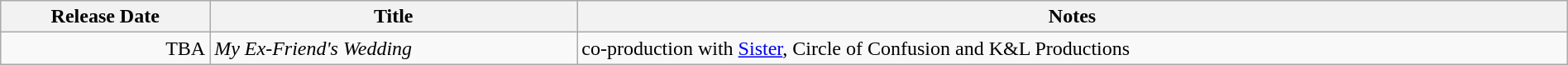<table class="wikitable sortable" style="width:100%;">
<tr>
<th>Release Date</th>
<th>Title</th>
<th>Notes</th>
</tr>
<tr>
<td align="right">TBA</td>
<td><em>My Ex-Friend's Wedding</em></td>
<td>co-production with <a href='#'>Sister</a>, Circle of Confusion and K&L Productions</td>
</tr>
</table>
